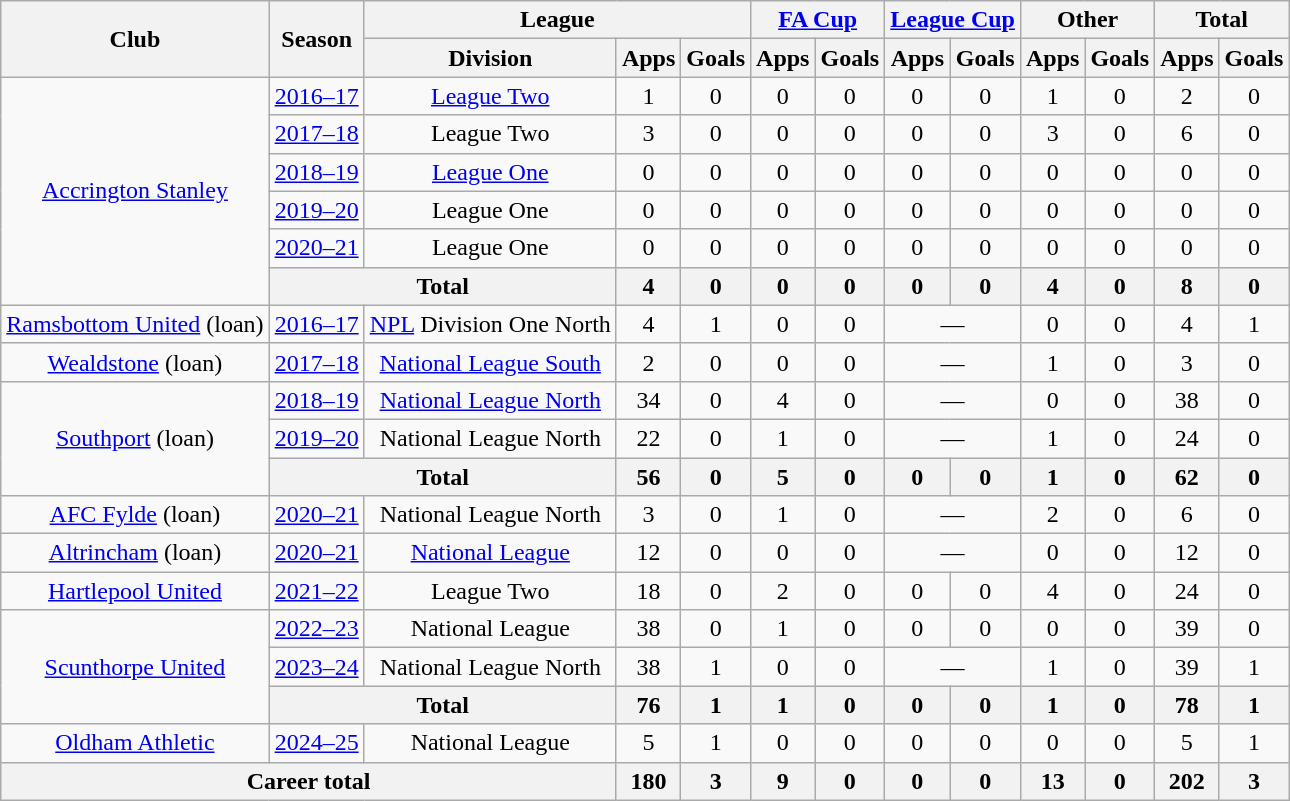<table class=wikitable style="text-align:center;">
<tr>
<th rowspan=2>Club</th>
<th rowspan=2>Season</th>
<th colspan=3>League</th>
<th colspan=2><a href='#'>FA Cup</a></th>
<th colspan=2><a href='#'>League Cup</a></th>
<th colspan=2>Other</th>
<th colspan=2>Total</th>
</tr>
<tr>
<th>Division</th>
<th>Apps</th>
<th>Goals</th>
<th>Apps</th>
<th>Goals</th>
<th>Apps</th>
<th>Goals</th>
<th>Apps</th>
<th>Goals</th>
<th>Apps</th>
<th>Goals</th>
</tr>
<tr>
<td rowspan="6"><a href='#'>Accrington Stanley</a></td>
<td><a href='#'>2016–17</a></td>
<td><a href='#'>League Two</a></td>
<td>1</td>
<td>0</td>
<td>0</td>
<td>0</td>
<td>0</td>
<td>0</td>
<td>1</td>
<td>0</td>
<td>2</td>
<td>0</td>
</tr>
<tr>
<td><a href='#'>2017–18</a></td>
<td>League Two</td>
<td>3</td>
<td>0</td>
<td>0</td>
<td>0</td>
<td>0</td>
<td>0</td>
<td>3</td>
<td>0</td>
<td>6</td>
<td>0</td>
</tr>
<tr>
<td><a href='#'>2018–19</a></td>
<td><a href='#'>League One</a></td>
<td>0</td>
<td>0</td>
<td>0</td>
<td>0</td>
<td>0</td>
<td>0</td>
<td>0</td>
<td>0</td>
<td>0</td>
<td>0</td>
</tr>
<tr>
<td><a href='#'>2019–20</a></td>
<td>League One</td>
<td>0</td>
<td>0</td>
<td>0</td>
<td>0</td>
<td>0</td>
<td>0</td>
<td>0</td>
<td>0</td>
<td>0</td>
<td>0</td>
</tr>
<tr>
<td><a href='#'>2020–21</a></td>
<td>League One</td>
<td>0</td>
<td>0</td>
<td>0</td>
<td>0</td>
<td>0</td>
<td>0</td>
<td>0</td>
<td>0</td>
<td>0</td>
<td>0</td>
</tr>
<tr>
<th colspan=2>Total</th>
<th>4</th>
<th>0</th>
<th>0</th>
<th>0</th>
<th>0</th>
<th>0</th>
<th>4</th>
<th>0</th>
<th>8</th>
<th>0</th>
</tr>
<tr>
<td><a href='#'>Ramsbottom United</a> (loan)</td>
<td><a href='#'>2016–17</a></td>
<td><a href='#'>NPL</a> Division One North</td>
<td>4</td>
<td>1</td>
<td>0</td>
<td>0</td>
<td colspan=2>—</td>
<td>0</td>
<td>0</td>
<td>4</td>
<td>1</td>
</tr>
<tr>
<td><a href='#'>Wealdstone</a> (loan)</td>
<td><a href='#'>2017–18</a></td>
<td><a href='#'>National League South</a></td>
<td>2</td>
<td>0</td>
<td>0</td>
<td>0</td>
<td colspan=2>—</td>
<td>1</td>
<td>0</td>
<td>3</td>
<td>0</td>
</tr>
<tr>
<td rowspan="3"><a href='#'>Southport</a> (loan)</td>
<td><a href='#'>2018–19</a></td>
<td><a href='#'>National League North</a></td>
<td>34</td>
<td>0</td>
<td>4</td>
<td>0</td>
<td colspan=2>—</td>
<td>0</td>
<td>0</td>
<td>38</td>
<td>0</td>
</tr>
<tr>
<td><a href='#'>2019–20</a></td>
<td>National League North</td>
<td>22</td>
<td>0</td>
<td>1</td>
<td>0</td>
<td colspan=2>—</td>
<td>1</td>
<td>0</td>
<td>24</td>
<td>0</td>
</tr>
<tr>
<th colspan=2>Total</th>
<th>56</th>
<th>0</th>
<th>5</th>
<th>0</th>
<th>0</th>
<th>0</th>
<th>1</th>
<th>0</th>
<th>62</th>
<th>0</th>
</tr>
<tr>
<td><a href='#'>AFC Fylde</a> (loan)</td>
<td><a href='#'>2020–21</a></td>
<td>National League North</td>
<td>3</td>
<td>0</td>
<td>1</td>
<td>0</td>
<td colspan=2>—</td>
<td>2</td>
<td>0</td>
<td>6</td>
<td>0</td>
</tr>
<tr>
<td><a href='#'>Altrincham</a> (loan)</td>
<td><a href='#'>2020–21</a></td>
<td><a href='#'>National League</a></td>
<td>12</td>
<td>0</td>
<td>0</td>
<td>0</td>
<td colspan=2>—</td>
<td>0</td>
<td>0</td>
<td>12</td>
<td>0</td>
</tr>
<tr>
<td><a href='#'>Hartlepool United</a></td>
<td><a href='#'>2021–22</a></td>
<td>League Two</td>
<td>18</td>
<td>0</td>
<td>2</td>
<td>0</td>
<td>0</td>
<td>0</td>
<td>4</td>
<td>0</td>
<td>24</td>
<td>0</td>
</tr>
<tr>
<td rowspan="3"><a href='#'>Scunthorpe United</a></td>
<td><a href='#'>2022–23</a></td>
<td>National League</td>
<td>38</td>
<td>0</td>
<td>1</td>
<td>0</td>
<td>0</td>
<td>0</td>
<td>0</td>
<td>0</td>
<td>39</td>
<td>0</td>
</tr>
<tr>
<td><a href='#'>2023–24</a></td>
<td>National League North</td>
<td>38</td>
<td>1</td>
<td>0</td>
<td>0</td>
<td colspan=2>—</td>
<td>1</td>
<td>0</td>
<td>39</td>
<td>1</td>
</tr>
<tr>
<th colspan=2>Total</th>
<th>76</th>
<th>1</th>
<th>1</th>
<th>0</th>
<th>0</th>
<th>0</th>
<th>1</th>
<th>0</th>
<th>78</th>
<th>1</th>
</tr>
<tr>
<td><a href='#'>Oldham Athletic</a></td>
<td><a href='#'>2024–25</a></td>
<td>National League</td>
<td>5</td>
<td>1</td>
<td>0</td>
<td>0</td>
<td>0</td>
<td>0</td>
<td>0</td>
<td>0</td>
<td>5</td>
<td>1</td>
</tr>
<tr>
<th colspan=3>Career total</th>
<th>180</th>
<th>3</th>
<th>9</th>
<th>0</th>
<th>0</th>
<th>0</th>
<th>13</th>
<th>0</th>
<th>202</th>
<th>3</th>
</tr>
</table>
